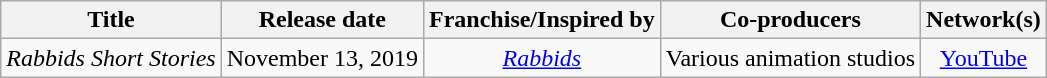<table class="wikitable sortable" style="text-align:center;">
<tr>
<th>Title</th>
<th>Release date</th>
<th>Franchise/Inspired by</th>
<th>Co-producers</th>
<th>Network(s)</th>
</tr>
<tr>
<td><em>Rabbids Short Stories</em></td>
<td>November 13, 2019</td>
<td><em><a href='#'>Rabbids</a></em></td>
<td>Various animation studios</td>
<td><a href='#'>YouTube</a></td>
</tr>
</table>
